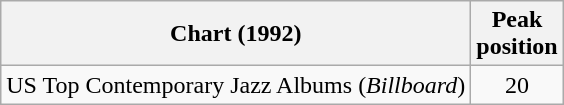<table class="wikitable">
<tr>
<th>Chart (1992)</th>
<th>Peak<br>position</th>
</tr>
<tr>
<td>US Top Contemporary Jazz Albums (<em>Billboard</em>)</td>
<td style="text-align:center;">20</td>
</tr>
</table>
